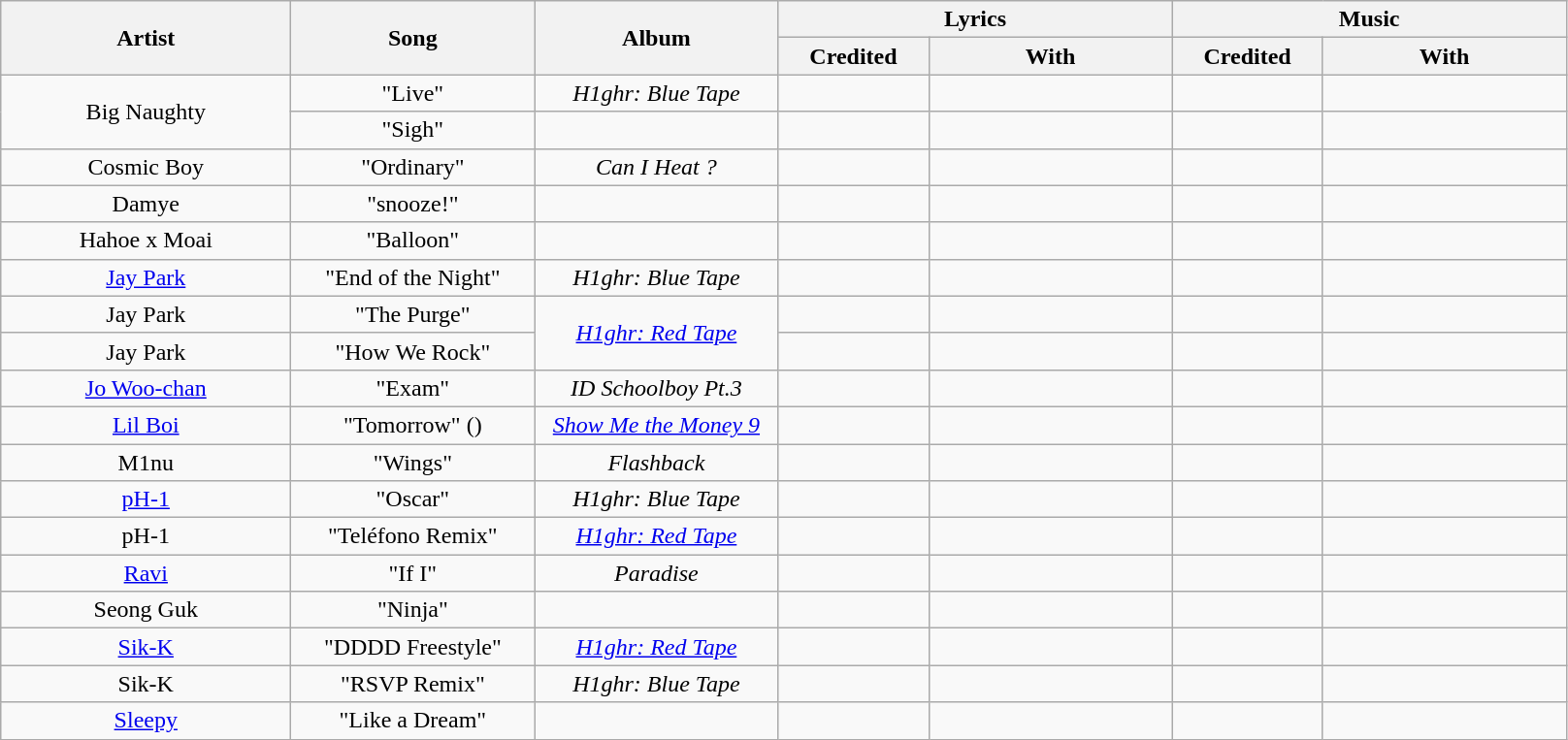<table class="wikitable" style="text-align:center;">
<tr>
<th rowspan="2" style="width:12em;">Artist</th>
<th rowspan="2" style="width:10em;">Song</th>
<th rowspan="2" style="width:10em;">Album</th>
<th colspan="2" style="width:16em;">Lyrics</th>
<th colspan="2" style="width:16em;">Music</th>
</tr>
<tr>
<th style="width:6em;">Credited</th>
<th style="width:10em;">With</th>
<th style="width:6em;">Credited</th>
<th style="width:10em;">With</th>
</tr>
<tr>
<td rowspan="2">Big Naughty</td>
<td>"Live" </td>
<td><em>H1ghr: Blue Tape</em></td>
<td></td>
<td></td>
<td></td>
<td></td>
</tr>
<tr>
<td>"Sigh" <br></td>
<td></td>
<td></td>
<td></td>
<td></td>
<td></td>
</tr>
<tr>
<td>Cosmic Boy</td>
<td>"Ordinary" <br></td>
<td><em>Can I Heat ?</em></td>
<td></td>
<td></td>
<td></td>
<td></td>
</tr>
<tr>
<td>Damye</td>
<td>"snooze!"<br></td>
<td></td>
<td></td>
<td></td>
<td></td>
<td></td>
</tr>
<tr>
<td>Hahoe x Moai</td>
<td>"Balloon" <br></td>
<td><em></em></td>
<td></td>
<td></td>
<td></td>
<td></td>
</tr>
<tr>
<td><a href='#'>Jay Park</a><br></td>
<td>"End of the Night"</td>
<td><em>H1ghr: Blue Tape</em></td>
<td></td>
<td></td>
<td></td>
<td></td>
</tr>
<tr>
<td>Jay Park<br></td>
<td>"The Purge"</td>
<td rowspan="2"><em><a href='#'>H1ghr: Red Tape</a></em></td>
<td></td>
<td></td>
<td></td>
<td></td>
</tr>
<tr>
<td>Jay Park<br></td>
<td>"How We Rock"</td>
<td></td>
<td></td>
<td></td>
<td></td>
</tr>
<tr>
<td><a href='#'>Jo Woo-chan</a></td>
<td>"Exam" <br></td>
<td><em>ID Schoolboy Pt.3</em></td>
<td></td>
<td></td>
<td></td>
<td></td>
</tr>
<tr>
<td><a href='#'>Lil Boi</a></td>
<td>"Tomorrow" ()<br></td>
<td><em><a href='#'>Show Me the Money 9</a></em></td>
<td></td>
<td></td>
<td></td>
<td></td>
</tr>
<tr>
<td>M1nu</td>
<td>"Wings" </td>
<td><em>Flashback</em></td>
<td></td>
<td></td>
<td></td>
<td></td>
</tr>
<tr>
<td><a href='#'>pH-1</a><br></td>
<td>"Oscar"</td>
<td><em>H1ghr: Blue Tape</em></td>
<td></td>
<td></td>
<td></td>
<td></td>
</tr>
<tr>
<td>pH-1<br></td>
<td>"Teléfono Remix"</td>
<td><em><a href='#'>H1ghr: Red Tape</a></em></td>
<td></td>
<td></td>
<td></td>
<td></td>
</tr>
<tr>
<td><a href='#'>Ravi</a></td>
<td>"If I"<br></td>
<td><em>Paradise</em></td>
<td></td>
<td></td>
<td></td>
<td></td>
</tr>
<tr>
<td>Seong Guk</td>
<td>"Ninja"<br></td>
<td></td>
<td></td>
<td></td>
<td></td>
<td></td>
</tr>
<tr>
<td><a href='#'>Sik-K</a><br></td>
<td>"DDDD Freestyle" </td>
<td><em><a href='#'>H1ghr: Red Tape</a></em></td>
<td></td>
<td></td>
<td></td>
<td></td>
</tr>
<tr>
<td>Sik-K<br></td>
<td>"RSVP Remix"</td>
<td><em>H1ghr: Blue Tape</em></td>
<td></td>
<td></td>
<td></td>
<td></td>
</tr>
<tr>
<td><a href='#'>Sleepy</a></td>
<td>"Like a Dream" <br></td>
<td></td>
<td></td>
<td></td>
<td></td>
<td></td>
</tr>
</table>
